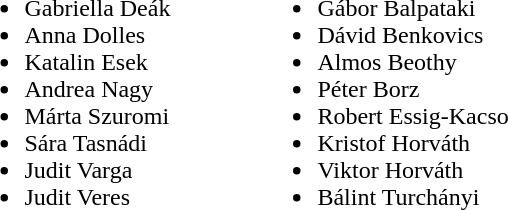<table>
<tr>
<td valign="top"><br><ul><li>Gabriella Deák</li><li>Anna Dolles</li><li>Katalin Esek</li><li>Andrea Nagy</li><li>Márta Szuromi</li><li>Sára Tasnádi</li><li>Judit Varga</li><li>Judit Veres</li></ul></td>
<td width="50"> </td>
<td valign="top"><br><ul><li>Gábor Balpataki</li><li>Dávid Benkovics</li><li>Almos Beothy</li><li>Péter Borz</li><li>Robert Essig-Kacso</li><li>Kristof Horváth</li><li>Viktor Horváth</li><li>Bálint Turchányi</li></ul></td>
</tr>
</table>
